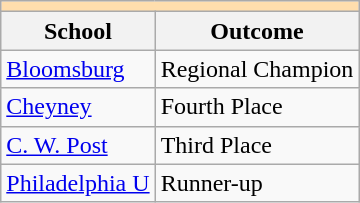<table class="wikitable" style="float:left; margin-right:1em;">
<tr>
<th colspan="3" style="background:#ffdead;"></th>
</tr>
<tr>
<th>School</th>
<th>Outcome</th>
</tr>
<tr>
<td><a href='#'>Bloomsburg</a></td>
<td>Regional Champion</td>
</tr>
<tr>
<td><a href='#'>Cheyney</a></td>
<td>Fourth Place</td>
</tr>
<tr>
<td><a href='#'>C. W. Post</a></td>
<td>Third Place</td>
</tr>
<tr>
<td><a href='#'>Philadelphia U</a></td>
<td>Runner-up</td>
</tr>
</table>
